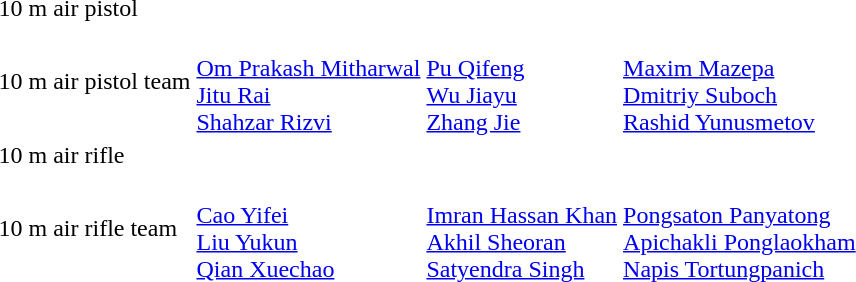<table>
<tr>
<td>10 m air pistol</td>
<td></td>
<td></td>
<td></td>
</tr>
<tr>
<td>10 m air pistol team</td>
<td><br><a href='#'>Om Prakash Mitharwal</a><br><a href='#'>Jitu Rai</a><br><a href='#'>Shahzar Rizvi</a></td>
<td><br><a href='#'>Pu Qifeng</a><br><a href='#'>Wu Jiayu</a><br><a href='#'>Zhang Jie</a></td>
<td><br><a href='#'>Maxim Mazepa</a><br><a href='#'>Dmitriy Suboch</a><br><a href='#'>Rashid Yunusmetov</a></td>
</tr>
<tr>
<td>10 m air rifle</td>
<td></td>
<td></td>
<td></td>
</tr>
<tr>
<td>10 m air rifle team</td>
<td><br><a href='#'>Cao Yifei</a><br><a href='#'>Liu Yukun</a><br><a href='#'>Qian Xuechao</a></td>
<td><br><a href='#'>Imran Hassan Khan</a><br><a href='#'>Akhil Sheoran</a><br><a href='#'>Satyendra Singh</a></td>
<td><br><a href='#'>Pongsaton Panyatong</a><br><a href='#'>Apichakli Ponglaokham</a><br><a href='#'>Napis Tortungpanich</a></td>
</tr>
</table>
